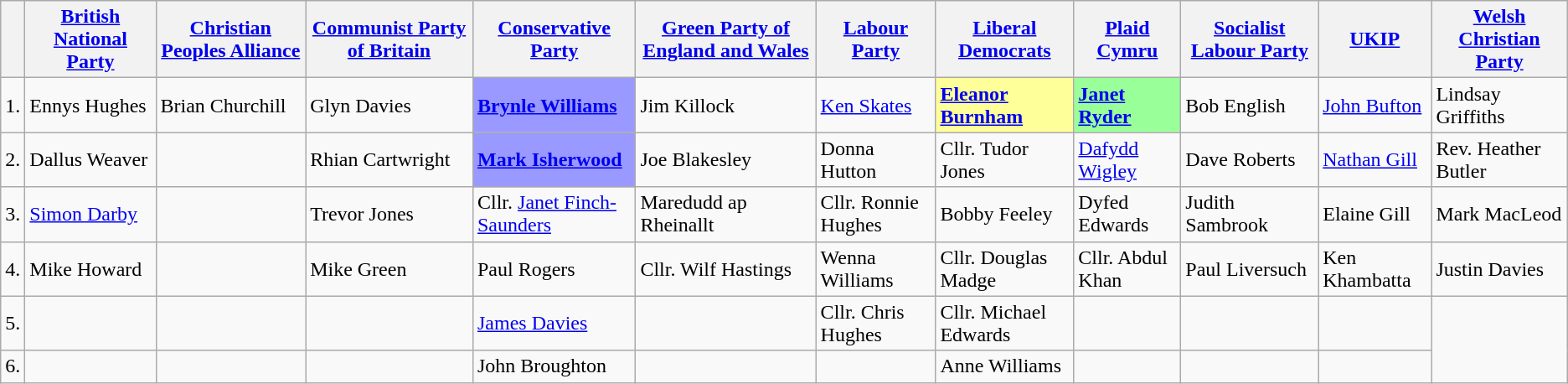<table class="wikitable">
<tr>
<th></th>
<th><a href='#'>British National Party</a></th>
<th><a href='#'>Christian Peoples Alliance</a></th>
<th><a href='#'>Communist Party of Britain</a></th>
<th><a href='#'>Conservative Party</a></th>
<th><a href='#'>Green Party of England and Wales</a></th>
<th><a href='#'>Labour Party</a></th>
<th><a href='#'>Liberal Democrats</a></th>
<th><a href='#'>Plaid Cymru</a></th>
<th><a href='#'>Socialist Labour Party</a></th>
<th><a href='#'>UKIP</a></th>
<th><a href='#'>Welsh Christian Party</a></th>
</tr>
<tr>
<td>1.</td>
<td>Ennys Hughes</td>
<td>Brian Churchill</td>
<td>Glyn Davies</td>
<td style="background: #9999FF"><strong><a href='#'>Brynle Williams</a></strong></td>
<td>Jim Killock</td>
<td><a href='#'>Ken Skates</a></td>
<td style="background: #FFFF99"><strong><a href='#'>Eleanor Burnham</a></strong></td>
<td style="background: #99FF99"><strong><a href='#'>Janet Ryder</a></strong></td>
<td>Bob English</td>
<td><a href='#'>John Bufton</a></td>
<td>Lindsay Griffiths</td>
</tr>
<tr>
<td>2.</td>
<td>Dallus Weaver</td>
<td></td>
<td>Rhian Cartwright</td>
<td style="background: #9999FF"><strong><a href='#'>Mark Isherwood</a></strong></td>
<td>Joe Blakesley</td>
<td>Donna Hutton</td>
<td>Cllr. Tudor Jones</td>
<td><a href='#'>Dafydd Wigley</a></td>
<td>Dave Roberts</td>
<td><a href='#'>Nathan Gill</a></td>
<td>Rev. Heather Butler</td>
</tr>
<tr>
<td>3.</td>
<td><a href='#'>Simon Darby</a></td>
<td></td>
<td>Trevor Jones</td>
<td>Cllr. <a href='#'>Janet Finch-Saunders</a></td>
<td>Maredudd ap Rheinallt</td>
<td>Cllr. Ronnie Hughes</td>
<td>Bobby Feeley</td>
<td>Dyfed Edwards</td>
<td>Judith Sambrook</td>
<td>Elaine Gill</td>
<td>Mark MacLeod</td>
</tr>
<tr>
<td>4.</td>
<td>Mike Howard</td>
<td></td>
<td>Mike Green</td>
<td>Paul Rogers</td>
<td>Cllr. Wilf Hastings</td>
<td>Wenna Williams</td>
<td>Cllr. Douglas Madge</td>
<td>Cllr. Abdul Khan</td>
<td>Paul Liversuch</td>
<td>Ken Khambatta</td>
<td>Justin Davies</td>
</tr>
<tr>
<td>5.</td>
<td></td>
<td></td>
<td></td>
<td><a href='#'>James Davies</a></td>
<td></td>
<td>Cllr. Chris Hughes</td>
<td>Cllr. Michael Edwards</td>
<td></td>
<td></td>
<td></td>
</tr>
<tr>
<td>6.</td>
<td></td>
<td></td>
<td></td>
<td>John Broughton</td>
<td></td>
<td></td>
<td>Anne Williams</td>
<td></td>
<td></td>
<td></td>
</tr>
</table>
